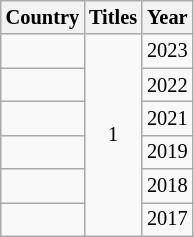<table class="wikitable sortable" style="font-size: 85%; text-align:center">
<tr>
<th>Country</th>
<th>Titles</th>
<th>Year</th>
</tr>
<tr>
<td align=left></td>
<td rowspan=6>1</td>
<td>2023</td>
</tr>
<tr>
<td align=left></td>
<td>2022</td>
</tr>
<tr>
<td align=left></td>
<td>2021</td>
</tr>
<tr>
<td align=left></td>
<td>2019</td>
</tr>
<tr>
<td align=left></td>
<td>2018</td>
</tr>
<tr>
<td align=left></td>
<td>2017</td>
</tr>
</table>
